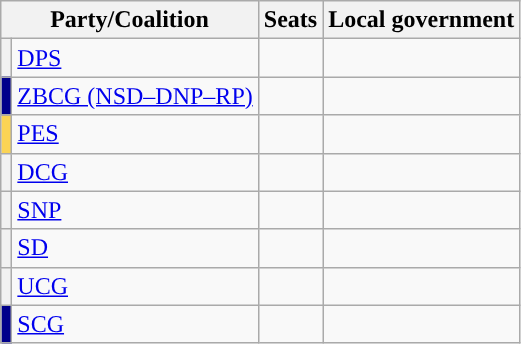<table class="wikitable" style="text-align:left;">
<tr>
<th colspan=2>Party/Coalition</th>
<th>Seats</th>
<th>Local government</th>
</tr>
<tr>
<th style="background-color: "></th>
<td><a href='#'>DPS</a></td>
<td></td>
<td></td>
</tr>
<tr>
<th style="background-color: darkblue"></th>
<td><a href='#'>ZBCG (NSD–DNP–RP)</a></td>
<td></td>
<td></td>
</tr>
<tr>
<th style="background-color: #FBD455"></th>
<td><a href='#'>PES</a></td>
<td></td>
<td></td>
</tr>
<tr>
<th style="background-color: "></th>
<td><a href='#'>DCG</a></td>
<td></td>
<td></td>
</tr>
<tr>
<th style="background-color: "></th>
<td><a href='#'>SNP</a></td>
<td></td>
<td></td>
</tr>
<tr>
<th style="background:"></th>
<td><a href='#'>SD</a></td>
<td></td>
<td></td>
</tr>
<tr>
<th style="background-color: "></th>
<td><a href='#'>UCG</a></td>
<td></td>
<td></td>
</tr>
<tr>
<th style="background-color: #00008B"></th>
<td><a href='#'>SCG</a></td>
<td></td>
<td></td>
</tr>
</table>
